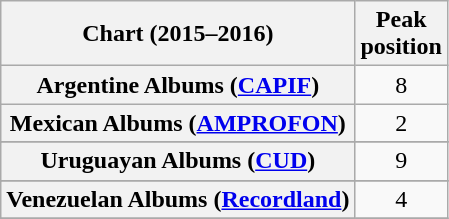<table class="wikitable sortable plainrowheaders" style="text-align:center">
<tr>
<th scope="col">Chart (2015–2016)</th>
<th scope="col">Peak<br>position</th>
</tr>
<tr>
<th scope="row">Argentine Albums (<a href='#'>CAPIF</a>)</th>
<td>8</td>
</tr>
<tr>
<th scope="row">Mexican Albums (<a href='#'>AMPROFON</a>)</th>
<td>2</td>
</tr>
<tr>
</tr>
<tr>
<th scope="row">Uruguayan Albums (<a href='#'>CUD</a>)</th>
<td>9</td>
</tr>
<tr>
</tr>
<tr>
</tr>
<tr>
<th scope="row">Venezuelan Albums (<a href='#'>Recordland</a>)</th>
<td style="text-align:center;">4</td>
</tr>
<tr>
</tr>
</table>
